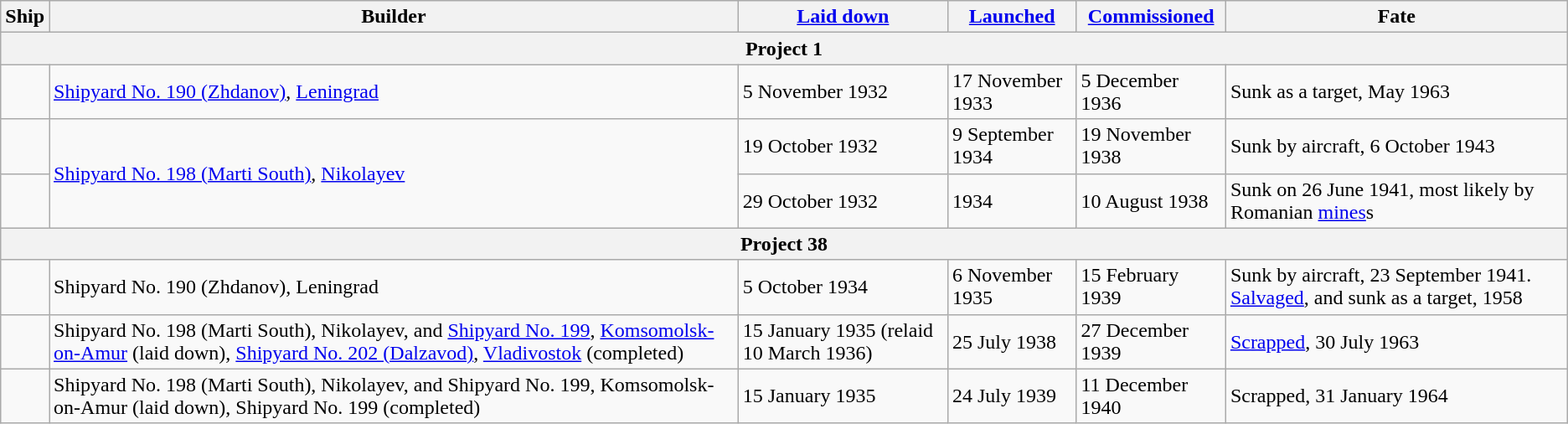<table class="wikitable plainrowheaders">
<tr>
<th scope="col">Ship</th>
<th scope="col">Builder</th>
<th scope="col"><a href='#'>Laid down</a></th>
<th scope="col"><a href='#'>Launched</a></th>
<th scope="col"><a href='#'>Commissioned</a></th>
<th scope="col">Fate</th>
</tr>
<tr>
<th scope="row" colspan=6>Project 1</th>
</tr>
<tr>
<td scope="row"></td>
<td><a href='#'>Shipyard No. 190 (Zhdanov)</a>, <a href='#'>Leningrad</a></td>
<td>5 November 1932</td>
<td>17 November 1933</td>
<td>5 December 1936</td>
<td>Sunk as a target, May 1963</td>
</tr>
<tr>
<td scope="row"></td>
<td rowspan=2><a href='#'>Shipyard No. 198 (Marti South)</a>, <a href='#'>Nikolayev</a></td>
<td>19 October 1932</td>
<td>9 September 1934</td>
<td>19 November 1938</td>
<td>Sunk by aircraft, 6 October 1943</td>
</tr>
<tr>
<td scope="row"></td>
<td>29 October 1932</td>
<td>1934</td>
<td>10 August 1938</td>
<td>Sunk on 26 June 1941, most likely by Romanian <a href='#'>mines</a>s</td>
</tr>
<tr>
<th scope="row" colspan=6>Project 38</th>
</tr>
<tr>
<td scope="row"></td>
<td>Shipyard No. 190 (Zhdanov), Leningrad</td>
<td>5 October 1934</td>
<td>6 November 1935</td>
<td>15 February 1939</td>
<td>Sunk by aircraft, 23 September 1941. <a href='#'>Salvaged</a>, and sunk as a target, 1958</td>
</tr>
<tr>
<td scope="row"></td>
<td>Shipyard No. 198 (Marti South), Nikolayev, and <a href='#'>Shipyard No. 199</a>, <a href='#'>Komsomolsk-on-Amur</a> (laid down), <a href='#'>Shipyard No. 202 (Dalzavod)</a>, <a href='#'>Vladivostok</a> (completed)</td>
<td>15 January 1935 (relaid 10 March 1936)</td>
<td>25 July 1938</td>
<td>27 December 1939</td>
<td><a href='#'>Scrapped</a>, 30 July 1963</td>
</tr>
<tr>
<td scope="row"></td>
<td>Shipyard No. 198 (Marti South), Nikolayev, and Shipyard No. 199, Komsomolsk-on-Amur (laid down), Shipyard No. 199 (completed)</td>
<td>15 January 1935</td>
<td>24 July 1939</td>
<td>11 December 1940</td>
<td>Scrapped, 31 January 1964</td>
</tr>
</table>
